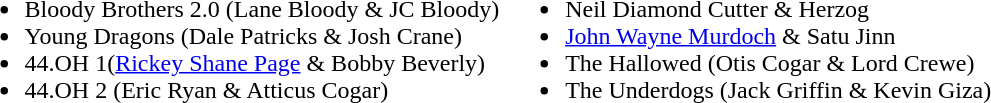<table>
<tr>
<td valign=top><br><ul><li>Bloody Brothers 2.0 (Lane Bloody & JC Bloody)</li><li>Young Dragons (Dale Patricks & Josh Crane)</li><li>44.OH 1(<a href='#'>Rickey Shane Page</a> & Bobby Beverly)</li><li>44.OH 2 (Eric Ryan & Atticus Cogar)</li></ul></td>
<td valign=top><br><ul><li>Neil Diamond Cutter & Herzog</li><li><a href='#'>John Wayne Murdoch</a> & Satu Jinn</li><li>The Hallowed (Otis Cogar & Lord Crewe)</li><li>The Underdogs (Jack Griffin & Kevin Giza)</li></ul></td>
</tr>
</table>
